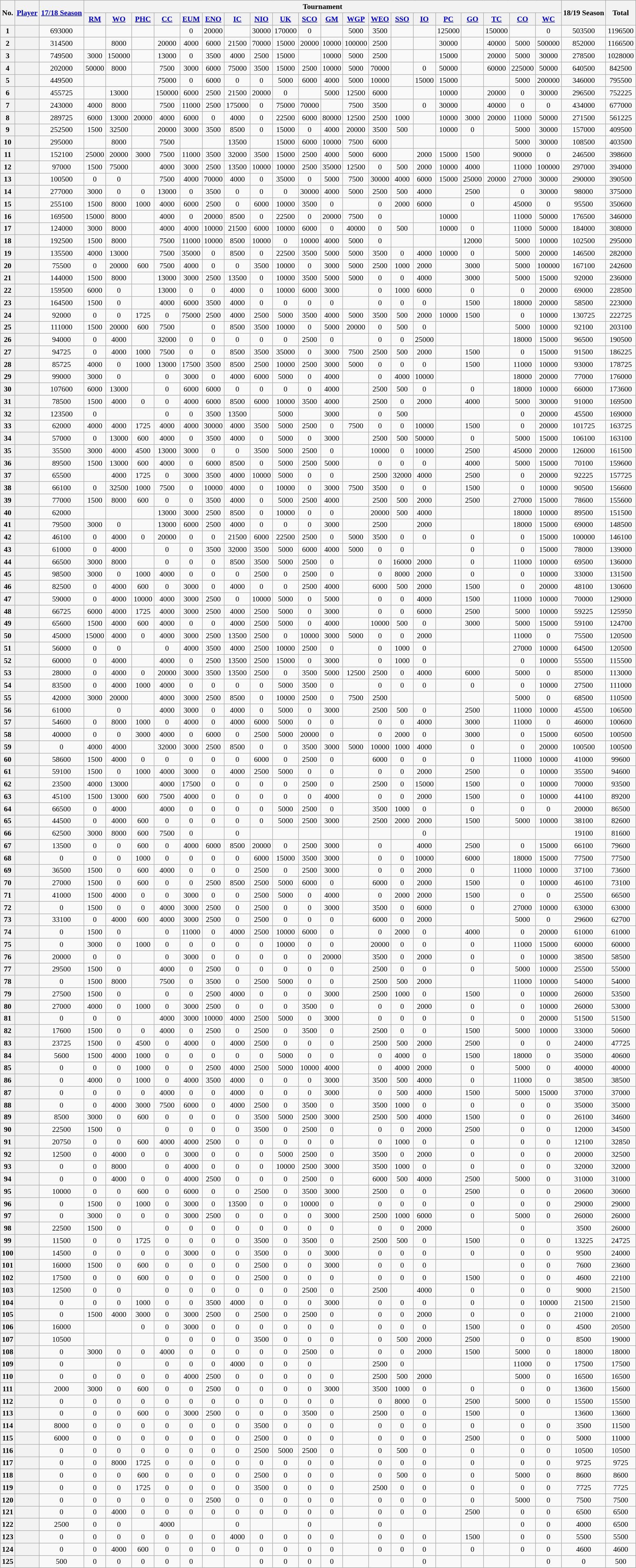<table class="wikitable sortable" style="text-align: center; font-size:90%;">
<tr>
<th rowspan="2" scope=col class=unsortable>No.</th>
<th rowspan="2" scope=col><a href='#'>Player</a></th>
<th rowspan=2 scope=col><a href='#'>17/18 Season</a></th>
<th scope=colgroup colspan="20" class="unsortable">Tournament</th>
<th rowspan="2" scope=col>18/19 Season</th>
<th rowspan="2" scope=col>Total</th>
</tr>
<tr>
<th scope=col><a href='#'>RM</a></th>
<th scope=col><a href='#'>WO</a></th>
<th scope=col><a href='#'>PHC</a></th>
<th scope=col><a href='#'>CC</a></th>
<th scope=col><a href='#'>EUM</a></th>
<th scope=col><a href='#'>ENO</a></th>
<th scope=col><a href='#'>IC</a></th>
<th scope=col><a href='#'>NIO</a></th>
<th scope=col><a href='#'>UK</a></th>
<th scope=col><a href='#'>SCO</a></th>
<th scope=col><a href='#'>GM</a></th>
<th scope=col><a href='#'>WGP</a></th>
<th scope=col><a href='#'>WEO</a></th>
<th scope=col><a href='#'>SSO</a></th>
<th scope=col><a href='#'>IO</a></th>
<th scope=col><a href='#'>PC</a></th>
<th scope=col><a href='#'>GO</a></th>
<th scope=col><a href='#'>TC</a></th>
<th scope=col><a href='#'>CO</a></th>
<th scope=col><a href='#'>WC</a></th>
</tr>
<tr>
<th>1</th>
<th scope=row></th>
<td>693000</td>
<td></td>
<td></td>
<td></td>
<td></td>
<td>0</td>
<td>20000</td>
<td></td>
<td>30000</td>
<td>170000</td>
<td>0</td>
<td></td>
<td>5000</td>
<td>3500</td>
<td></td>
<td></td>
<td>125000</td>
<td></td>
<td>150000</td>
<td></td>
<td>0</td>
<td>503500</td>
<td>1196500</td>
</tr>
<tr>
<th>2</th>
<th scope=row></th>
<td>314500</td>
<td></td>
<td>8000</td>
<td></td>
<td>20000</td>
<td>4000</td>
<td>6000</td>
<td>21500</td>
<td>70000</td>
<td>15000</td>
<td>20000</td>
<td>10000</td>
<td>100000</td>
<td>2500</td>
<td></td>
<td></td>
<td>30000</td>
<td></td>
<td>40000</td>
<td>5000</td>
<td>500000</td>
<td>852000</td>
<td>1166500</td>
</tr>
<tr>
<th>3</th>
<th scope=row></th>
<td>749500</td>
<td>3000</td>
<td>150000</td>
<td></td>
<td>13000</td>
<td>0</td>
<td>3500</td>
<td>4000</td>
<td>2500</td>
<td>15000</td>
<td></td>
<td>10000</td>
<td>5000</td>
<td>2500</td>
<td></td>
<td></td>
<td>15000</td>
<td></td>
<td>20000</td>
<td>5000</td>
<td>30000</td>
<td>278500</td>
<td>1028000</td>
</tr>
<tr>
<th>4</th>
<th scope=row></th>
<td>202000</td>
<td>50000</td>
<td>8000</td>
<td></td>
<td>7500</td>
<td>3000</td>
<td>6000</td>
<td>75000</td>
<td>3500</td>
<td>15000</td>
<td>2500</td>
<td>10000</td>
<td>5000</td>
<td>70000</td>
<td></td>
<td>0</td>
<td>50000</td>
<td></td>
<td>60000</td>
<td>225000</td>
<td>50000</td>
<td>640500</td>
<td>842500</td>
</tr>
<tr>
<th>5</th>
<th scope=row></th>
<td>449500</td>
<td></td>
<td></td>
<td></td>
<td>75000</td>
<td>0</td>
<td>6000</td>
<td>0</td>
<td>0</td>
<td>5000</td>
<td>6000</td>
<td>4000</td>
<td>5000</td>
<td>10000</td>
<td></td>
<td>15000</td>
<td>15000</td>
<td></td>
<td></td>
<td>5000</td>
<td>200000</td>
<td>346000</td>
<td>795500</td>
</tr>
<tr>
<th>6</th>
<th scope=row></th>
<td>455725</td>
<td></td>
<td>13000</td>
<td></td>
<td>150000</td>
<td>6000</td>
<td>2500</td>
<td>21500</td>
<td>20000</td>
<td>0</td>
<td></td>
<td>5000</td>
<td>12500</td>
<td>6000</td>
<td></td>
<td></td>
<td>10000</td>
<td></td>
<td>20000</td>
<td>0</td>
<td>30000</td>
<td>296500</td>
<td>752225</td>
</tr>
<tr>
<th>7</th>
<th scope=row></th>
<td>243000</td>
<td>4000</td>
<td>8000</td>
<td></td>
<td>7500</td>
<td>11000</td>
<td>2500</td>
<td>175000</td>
<td>0</td>
<td>75000</td>
<td>70000</td>
<td></td>
<td>7500</td>
<td>3500</td>
<td></td>
<td>0</td>
<td>30000</td>
<td></td>
<td>40000</td>
<td>0</td>
<td>0</td>
<td>434000</td>
<td>677000</td>
</tr>
<tr>
<th>8</th>
<th scope=row></th>
<td>289725</td>
<td>6000</td>
<td>13000</td>
<td>20000</td>
<td>4000</td>
<td>6000</td>
<td>0</td>
<td>4000</td>
<td>0</td>
<td>22500</td>
<td>6000</td>
<td>80000</td>
<td>12500</td>
<td>2500</td>
<td>1000</td>
<td></td>
<td>10000</td>
<td>3000</td>
<td>20000</td>
<td>11000</td>
<td>50000</td>
<td>271500</td>
<td>561225</td>
</tr>
<tr>
<th>9</th>
<th scope=row></th>
<td>252500</td>
<td>1500</td>
<td>32500</td>
<td></td>
<td>20000</td>
<td>3000</td>
<td>3500</td>
<td>8500</td>
<td>0</td>
<td>15000</td>
<td>0</td>
<td>4000</td>
<td>20000</td>
<td>3500</td>
<td>500</td>
<td></td>
<td>10000</td>
<td>0</td>
<td></td>
<td>5000</td>
<td>30000</td>
<td>157000</td>
<td>409500</td>
</tr>
<tr>
<th>10</th>
<th scope=row></th>
<td>295000</td>
<td></td>
<td>8000</td>
<td></td>
<td>7500</td>
<td></td>
<td></td>
<td>13500</td>
<td></td>
<td>15000</td>
<td>6000</td>
<td>10000</td>
<td>7500</td>
<td>6000</td>
<td></td>
<td></td>
<td></td>
<td></td>
<td></td>
<td>5000</td>
<td>30000</td>
<td>108500</td>
<td>403500</td>
</tr>
<tr>
<th>11</th>
<th scope=row></th>
<td>152100</td>
<td>25000</td>
<td>20000</td>
<td>3000</td>
<td>7500</td>
<td>11000</td>
<td>3500</td>
<td>32000</td>
<td>3500</td>
<td>15000</td>
<td>2500</td>
<td>4000</td>
<td>5000</td>
<td>6000</td>
<td></td>
<td>2000</td>
<td>15000</td>
<td>1500</td>
<td></td>
<td>90000</td>
<td>0</td>
<td>246500</td>
<td>398600</td>
</tr>
<tr>
<th>12</th>
<th scope=row></th>
<td>97000</td>
<td>1500</td>
<td>75000</td>
<td></td>
<td>4000</td>
<td>3000</td>
<td>2500</td>
<td>13500</td>
<td>10000</td>
<td>10000</td>
<td>2500</td>
<td>35000</td>
<td>12500</td>
<td>0</td>
<td>500</td>
<td>2000</td>
<td>10000</td>
<td>4000</td>
<td></td>
<td>11000</td>
<td>100000</td>
<td>297000</td>
<td>394000</td>
</tr>
<tr>
<th>13</th>
<th scope=row></th>
<td>100500</td>
<td>0</td>
<td>0</td>
<td></td>
<td>7500</td>
<td>4000</td>
<td>70000</td>
<td>4000</td>
<td>0</td>
<td>35000</td>
<td>0</td>
<td>5000</td>
<td>7500</td>
<td>30000</td>
<td>4000</td>
<td>6000</td>
<td>15000</td>
<td>25000</td>
<td>20000</td>
<td>27000</td>
<td>30000</td>
<td>290000</td>
<td>390500</td>
</tr>
<tr>
<th>14</th>
<th scope=row></th>
<td>277000</td>
<td>3000</td>
<td>0</td>
<td>0</td>
<td>13000</td>
<td>0</td>
<td>3500</td>
<td>0</td>
<td>0</td>
<td>0</td>
<td>30000</td>
<td>4000</td>
<td>5000</td>
<td>2500</td>
<td>500</td>
<td>4000</td>
<td></td>
<td>2500</td>
<td></td>
<td>0</td>
<td>30000</td>
<td>98000</td>
<td>375000</td>
</tr>
<tr>
<th>15</th>
<th scope=row></th>
<td>255100</td>
<td>1500</td>
<td>8000</td>
<td>1000</td>
<td>4000</td>
<td>6000</td>
<td>2500</td>
<td>0</td>
<td>6000</td>
<td>10000</td>
<td>3500</td>
<td>0</td>
<td></td>
<td>0</td>
<td>2000</td>
<td>6000</td>
<td></td>
<td>0</td>
<td></td>
<td>45000</td>
<td>0</td>
<td>95500</td>
<td>350600</td>
</tr>
<tr>
<th>16</th>
<th scope=row></th>
<td>169500</td>
<td>15000</td>
<td>8000</td>
<td></td>
<td>4000</td>
<td>0</td>
<td>20000</td>
<td>8500</td>
<td>0</td>
<td>22500</td>
<td>0</td>
<td>20000</td>
<td>7500</td>
<td>0</td>
<td></td>
<td></td>
<td>10000</td>
<td></td>
<td></td>
<td>11000</td>
<td>50000</td>
<td>176500</td>
<td>346000</td>
</tr>
<tr>
<th>17</th>
<th scope=row></th>
<td>124000</td>
<td>3000</td>
<td>8000</td>
<td></td>
<td>4000</td>
<td>4000</td>
<td>10000</td>
<td>21500</td>
<td>6000</td>
<td>10000</td>
<td>6000</td>
<td>0</td>
<td>40000</td>
<td>0</td>
<td>500</td>
<td></td>
<td>10000</td>
<td>0</td>
<td></td>
<td>11000</td>
<td>50000</td>
<td>184000</td>
<td>308000</td>
</tr>
<tr>
<th>18</th>
<th scope=row></th>
<td>192500</td>
<td>1500</td>
<td>8000</td>
<td></td>
<td>7500</td>
<td>11000</td>
<td>10000</td>
<td>8500</td>
<td>10000</td>
<td>0</td>
<td>10000</td>
<td>4000</td>
<td>5000</td>
<td>0</td>
<td></td>
<td></td>
<td></td>
<td>12000</td>
<td></td>
<td>5000</td>
<td>10000</td>
<td>102500</td>
<td>295000</td>
</tr>
<tr>
<th>19</th>
<th scope=row></th>
<td>135500</td>
<td>4000</td>
<td>13000</td>
<td></td>
<td>7500</td>
<td>35000</td>
<td>0</td>
<td>8500</td>
<td>0</td>
<td>22500</td>
<td>3500</td>
<td>5000</td>
<td>5000</td>
<td>3500</td>
<td>0</td>
<td>4000</td>
<td>10000</td>
<td>0</td>
<td></td>
<td>5000</td>
<td>20000</td>
<td>146500</td>
<td>282000</td>
</tr>
<tr>
<th>20</th>
<th scope=row></th>
<td>75500</td>
<td>0</td>
<td>20000</td>
<td>600</td>
<td>7500</td>
<td>4000</td>
<td>0</td>
<td>0</td>
<td>3500</td>
<td>10000</td>
<td>0</td>
<td>3000</td>
<td>5000</td>
<td>2500</td>
<td>1000</td>
<td>2000</td>
<td></td>
<td>3000</td>
<td></td>
<td>5000</td>
<td>100000</td>
<td>167100</td>
<td>242600</td>
</tr>
<tr>
<th>21</th>
<th scope=row></th>
<td>144000</td>
<td>1500</td>
<td>8000</td>
<td></td>
<td>13000</td>
<td>3000</td>
<td>2500</td>
<td>13500</td>
<td>0</td>
<td>10000</td>
<td>3500</td>
<td>5000</td>
<td>5000</td>
<td>0</td>
<td>0</td>
<td>4000</td>
<td></td>
<td>3000</td>
<td></td>
<td>5000</td>
<td>15000</td>
<td>92000</td>
<td>236000</td>
</tr>
<tr>
<th>22</th>
<th scope=row></th>
<td>159500</td>
<td>6000</td>
<td>0</td>
<td></td>
<td>13000</td>
<td>0</td>
<td>0</td>
<td>4000</td>
<td>0</td>
<td>10000</td>
<td>6000</td>
<td>3000</td>
<td></td>
<td>0</td>
<td>1000</td>
<td>6000</td>
<td></td>
<td>0</td>
<td></td>
<td>0</td>
<td>20000</td>
<td>69000</td>
<td>228500</td>
</tr>
<tr>
<th>23</th>
<th scope=row></th>
<td>164500</td>
<td>1500</td>
<td>0</td>
<td></td>
<td>4000</td>
<td>6000</td>
<td>3500</td>
<td>4000</td>
<td>0</td>
<td>0</td>
<td>0</td>
<td>0</td>
<td></td>
<td>0</td>
<td>0</td>
<td>0</td>
<td></td>
<td>1500</td>
<td></td>
<td>18000</td>
<td>20000</td>
<td>58500</td>
<td>223000</td>
</tr>
<tr>
<th>24</th>
<th scope=row></th>
<td>92000</td>
<td>0</td>
<td>0</td>
<td>1725</td>
<td>0</td>
<td>75000</td>
<td>2500</td>
<td>4000</td>
<td>2500</td>
<td>5000</td>
<td>3500</td>
<td>4000</td>
<td>5000</td>
<td>3500</td>
<td>500</td>
<td>2000</td>
<td>10000</td>
<td>1500</td>
<td></td>
<td>0</td>
<td>10000</td>
<td>130725</td>
<td>222725</td>
</tr>
<tr>
<th>25</th>
<th scope=row></th>
<td>111000</td>
<td>1500</td>
<td>20000</td>
<td>600</td>
<td>7500</td>
<td></td>
<td>0</td>
<td>8500</td>
<td>3500</td>
<td>10000</td>
<td>0</td>
<td>5000</td>
<td>20000</td>
<td>0</td>
<td>500</td>
<td>0</td>
<td></td>
<td></td>
<td></td>
<td>5000</td>
<td>10000</td>
<td>92100</td>
<td>203100</td>
</tr>
<tr>
<th>26</th>
<th scope=row></th>
<td>94000</td>
<td>0</td>
<td>4000</td>
<td></td>
<td>32000</td>
<td>0</td>
<td>0</td>
<td>0</td>
<td>0</td>
<td>0</td>
<td>2500</td>
<td>0</td>
<td></td>
<td>0</td>
<td>0</td>
<td>25000</td>
<td></td>
<td></td>
<td></td>
<td>18000</td>
<td>15000</td>
<td>96500</td>
<td>190500</td>
</tr>
<tr>
<th>27</th>
<th scope=row></th>
<td>94725</td>
<td>0</td>
<td>4000</td>
<td>1000</td>
<td>7500</td>
<td>0</td>
<td>0</td>
<td>8500</td>
<td>3500</td>
<td>35000</td>
<td>0</td>
<td>3000</td>
<td>7500</td>
<td>2500</td>
<td>500</td>
<td>2000</td>
<td></td>
<td>1500</td>
<td></td>
<td>0</td>
<td>15000</td>
<td>91500</td>
<td>186225</td>
</tr>
<tr>
<th>28</th>
<th scope=row></th>
<td>85725</td>
<td>4000</td>
<td>0</td>
<td>1000</td>
<td>13000</td>
<td>17500</td>
<td>3500</td>
<td>8500</td>
<td>2500</td>
<td>10000</td>
<td>2500</td>
<td>3000</td>
<td>5000</td>
<td>0</td>
<td>0</td>
<td>0</td>
<td></td>
<td>1500</td>
<td></td>
<td>11000</td>
<td>10000</td>
<td>93000</td>
<td>178725</td>
</tr>
<tr>
<th>29</th>
<th scope=row></th>
<td>99000</td>
<td>3000</td>
<td>0</td>
<td></td>
<td>0</td>
<td>3000</td>
<td>0</td>
<td>4000</td>
<td>6000</td>
<td>5000</td>
<td>0</td>
<td>4000</td>
<td></td>
<td>0</td>
<td>4000</td>
<td>10000</td>
<td></td>
<td></td>
<td></td>
<td>18000</td>
<td>20000</td>
<td>77000</td>
<td>176000</td>
</tr>
<tr>
<th>30</th>
<th scope=row></th>
<td>107600</td>
<td>6000</td>
<td>13000</td>
<td></td>
<td>0</td>
<td>6000</td>
<td>6000</td>
<td>0</td>
<td>0</td>
<td>0</td>
<td>0</td>
<td>4000</td>
<td></td>
<td>2500</td>
<td>500</td>
<td>0</td>
<td></td>
<td>0</td>
<td></td>
<td>18000</td>
<td>10000</td>
<td>66000</td>
<td>173600</td>
</tr>
<tr>
<th>31</th>
<th scope=row></th>
<td>78500</td>
<td>1500</td>
<td>4000</td>
<td>0</td>
<td>0</td>
<td>4000</td>
<td>6000</td>
<td>8500</td>
<td>6000</td>
<td>10000</td>
<td>3500</td>
<td>4000</td>
<td></td>
<td>2500</td>
<td>0</td>
<td>2000</td>
<td></td>
<td>4000</td>
<td></td>
<td>5000</td>
<td>30000</td>
<td>91000</td>
<td>169500</td>
</tr>
<tr>
<th>32</th>
<th scope=row></th>
<td>123500</td>
<td>0</td>
<td></td>
<td></td>
<td>0</td>
<td>0</td>
<td>3500</td>
<td>13500</td>
<td></td>
<td>5000</td>
<td></td>
<td>3000</td>
<td></td>
<td>0</td>
<td>500</td>
<td></td>
<td></td>
<td></td>
<td></td>
<td>0</td>
<td>20000</td>
<td>45500</td>
<td>169000</td>
</tr>
<tr>
<th>33</th>
<th scope=row></th>
<td>62000</td>
<td>4000</td>
<td>4000</td>
<td>1725</td>
<td>4000</td>
<td>4000</td>
<td>30000</td>
<td>4000</td>
<td>3500</td>
<td>5000</td>
<td>2500</td>
<td>0</td>
<td>7500</td>
<td>0</td>
<td>0</td>
<td>10000</td>
<td></td>
<td>1500</td>
<td></td>
<td>0</td>
<td>20000</td>
<td>101725</td>
<td>163725</td>
</tr>
<tr>
<th>34</th>
<th scope=row></th>
<td>57000</td>
<td>0</td>
<td>13000</td>
<td>600</td>
<td>4000</td>
<td>0</td>
<td>3500</td>
<td>4000</td>
<td>0</td>
<td>5000</td>
<td>0</td>
<td>3000</td>
<td></td>
<td>2500</td>
<td>500</td>
<td>50000</td>
<td></td>
<td>0</td>
<td></td>
<td>5000</td>
<td>15000</td>
<td>106100</td>
<td>163100</td>
</tr>
<tr>
<th>35</th>
<th scope=row></th>
<td>35500</td>
<td>3000</td>
<td>4000</td>
<td>4500</td>
<td>13000</td>
<td>3000</td>
<td>0</td>
<td>0</td>
<td>3500</td>
<td>5000</td>
<td>2500</td>
<td>0</td>
<td></td>
<td>10000</td>
<td>0</td>
<td>10000</td>
<td></td>
<td>2500</td>
<td></td>
<td>45000</td>
<td>20000</td>
<td>126000</td>
<td>161500</td>
</tr>
<tr>
<th>36</th>
<th scope=row></th>
<td>89500</td>
<td>1500</td>
<td>13000</td>
<td>600</td>
<td>4000</td>
<td>0</td>
<td>6000</td>
<td>8500</td>
<td>0</td>
<td>5000</td>
<td>2500</td>
<td>5000</td>
<td></td>
<td>0</td>
<td>0</td>
<td>0</td>
<td></td>
<td>4000</td>
<td></td>
<td>5000</td>
<td>15000</td>
<td>70100</td>
<td>159600</td>
</tr>
<tr>
<th>37</th>
<th scope=row></th>
<td>65500</td>
<td></td>
<td>4000</td>
<td>1725</td>
<td>0</td>
<td>3000</td>
<td>3500</td>
<td>4000</td>
<td>10000</td>
<td>5000</td>
<td>0</td>
<td>0</td>
<td></td>
<td>2500</td>
<td>32000</td>
<td>4000</td>
<td></td>
<td>2500</td>
<td></td>
<td>0</td>
<td>20000</td>
<td>92225</td>
<td>157725</td>
</tr>
<tr>
<th>38</th>
<th scope=row></th>
<td>66100</td>
<td>0</td>
<td>32500</td>
<td>1000</td>
<td>7500</td>
<td>0</td>
<td>10000</td>
<td>4000</td>
<td>0</td>
<td>10000</td>
<td>0</td>
<td>3000</td>
<td>7500</td>
<td>3500</td>
<td>0</td>
<td>0</td>
<td></td>
<td>1500</td>
<td></td>
<td>0</td>
<td>10000</td>
<td>90500</td>
<td>156600</td>
</tr>
<tr>
<th>39</th>
<th scope=row></th>
<td>77000</td>
<td>1500</td>
<td>8000</td>
<td>600</td>
<td>0</td>
<td>0</td>
<td>3500</td>
<td>4000</td>
<td>0</td>
<td>5000</td>
<td>2500</td>
<td>4000</td>
<td></td>
<td>2500</td>
<td>500</td>
<td>2000</td>
<td></td>
<td>2500</td>
<td></td>
<td>27000</td>
<td>15000</td>
<td>78600</td>
<td>155600</td>
</tr>
<tr>
<th>40</th>
<th scope=row></th>
<td>62000</td>
<td></td>
<td></td>
<td></td>
<td>13000</td>
<td>3000</td>
<td>2500</td>
<td>8500</td>
<td>0</td>
<td>10000</td>
<td>0</td>
<td>0</td>
<td></td>
<td>20000</td>
<td>500</td>
<td>4000</td>
<td></td>
<td></td>
<td></td>
<td>18000</td>
<td>10000</td>
<td>89500</td>
<td>151500</td>
</tr>
<tr>
<th>41</th>
<th scope=row></th>
<td>79500</td>
<td>3000</td>
<td>0</td>
<td></td>
<td>13000</td>
<td>6000</td>
<td>2500</td>
<td>4000</td>
<td>0</td>
<td>0</td>
<td>0</td>
<td>3000</td>
<td></td>
<td>2500</td>
<td></td>
<td>2000</td>
<td></td>
<td></td>
<td></td>
<td>18000</td>
<td>15000</td>
<td>69000</td>
<td>148500</td>
</tr>
<tr>
<th>42</th>
<th scope=row></th>
<td>46100</td>
<td>0</td>
<td>4000</td>
<td>0</td>
<td>20000</td>
<td>0</td>
<td>0</td>
<td>21500</td>
<td>6000</td>
<td>22500</td>
<td>2500</td>
<td>0</td>
<td>5000</td>
<td>3500</td>
<td>0</td>
<td>0</td>
<td></td>
<td>0</td>
<td></td>
<td>0</td>
<td>15000</td>
<td>100000</td>
<td>146100</td>
</tr>
<tr>
<th>43</th>
<th scope=row></th>
<td>61000</td>
<td>0</td>
<td>4000</td>
<td></td>
<td>0</td>
<td>0</td>
<td>3500</td>
<td>32000</td>
<td>3500</td>
<td>5000</td>
<td>6000</td>
<td>4000</td>
<td>5000</td>
<td>0</td>
<td>0</td>
<td></td>
<td></td>
<td>0</td>
<td></td>
<td>0</td>
<td>15000</td>
<td>78000</td>
<td>139000</td>
</tr>
<tr>
<th>44</th>
<th scope=row></th>
<td>66500</td>
<td>3000</td>
<td>8000</td>
<td></td>
<td>0</td>
<td>0</td>
<td>0</td>
<td>8500</td>
<td>3500</td>
<td>5000</td>
<td>2500</td>
<td>0</td>
<td></td>
<td>0</td>
<td>16000</td>
<td>2000</td>
<td></td>
<td>0</td>
<td></td>
<td>11000</td>
<td>10000</td>
<td>69500</td>
<td>136000</td>
</tr>
<tr>
<th>45</th>
<th scope=row></th>
<td>98500</td>
<td>3000</td>
<td>0</td>
<td>1000</td>
<td>4000</td>
<td>0</td>
<td>0</td>
<td>0</td>
<td>2500</td>
<td>0</td>
<td>2500</td>
<td>0</td>
<td></td>
<td>0</td>
<td>8000</td>
<td>2000</td>
<td></td>
<td>0</td>
<td></td>
<td>0</td>
<td>10000</td>
<td>33000</td>
<td>131500</td>
</tr>
<tr>
<th>46</th>
<th scope=row></th>
<td>82500</td>
<td>0</td>
<td>4000</td>
<td>600</td>
<td>0</td>
<td>3000</td>
<td>0</td>
<td>4000</td>
<td>0</td>
<td>0</td>
<td>2500</td>
<td>4000</td>
<td></td>
<td>6000</td>
<td>500</td>
<td>2000</td>
<td></td>
<td>1500</td>
<td></td>
<td>0</td>
<td>20000</td>
<td>48100</td>
<td>130600</td>
</tr>
<tr>
<th>47</th>
<th scope=row></th>
<td>59000</td>
<td>0</td>
<td>4000</td>
<td>10000</td>
<td>4000</td>
<td>3000</td>
<td>2500</td>
<td>0</td>
<td>10000</td>
<td>5000</td>
<td>0</td>
<td>5000</td>
<td></td>
<td>0</td>
<td>0</td>
<td>4000</td>
<td></td>
<td>1500</td>
<td></td>
<td>11000</td>
<td>10000</td>
<td>70000</td>
<td>129000</td>
</tr>
<tr>
<th>48</th>
<th scope=row></th>
<td>66725</td>
<td>6000</td>
<td>4000</td>
<td>1725</td>
<td>4000</td>
<td>3000</td>
<td>2500</td>
<td>4000</td>
<td>2500</td>
<td>5000</td>
<td>0</td>
<td>3000</td>
<td></td>
<td>0</td>
<td>0</td>
<td>6000</td>
<td></td>
<td>2500</td>
<td></td>
<td>5000</td>
<td>10000</td>
<td>59225</td>
<td>125950</td>
</tr>
<tr>
<th>49</th>
<th scope=row></th>
<td>65600</td>
<td>1500</td>
<td>4000</td>
<td>600</td>
<td>4000</td>
<td>0</td>
<td>0</td>
<td>4000</td>
<td>2500</td>
<td>5000</td>
<td>0</td>
<td>4000</td>
<td></td>
<td>10000</td>
<td>500</td>
<td>0</td>
<td></td>
<td>3000</td>
<td></td>
<td>5000</td>
<td>15000</td>
<td>59100</td>
<td>124700</td>
</tr>
<tr>
<th>50</th>
<th scope=row></th>
<td>45000</td>
<td>15000</td>
<td>4000</td>
<td>0</td>
<td>4000</td>
<td>3000</td>
<td>2500</td>
<td>13500</td>
<td>2500</td>
<td>0</td>
<td>10000</td>
<td>3000</td>
<td>5000</td>
<td>0</td>
<td>0</td>
<td>2000</td>
<td></td>
<td></td>
<td></td>
<td>11000</td>
<td>0</td>
<td>75500</td>
<td>120500</td>
</tr>
<tr>
<th>51</th>
<th scope=row></th>
<td>56000</td>
<td>0</td>
<td>0</td>
<td></td>
<td>0</td>
<td>4000</td>
<td>3500</td>
<td>4000</td>
<td>2500</td>
<td>10000</td>
<td>2500</td>
<td>0</td>
<td></td>
<td>0</td>
<td>1000</td>
<td>0</td>
<td></td>
<td></td>
<td></td>
<td>27000</td>
<td>10000</td>
<td>64500</td>
<td>120500</td>
</tr>
<tr>
<th>52</th>
<th scope=row></th>
<td>60000</td>
<td>0</td>
<td>4000</td>
<td></td>
<td>4000</td>
<td>0</td>
<td>2500</td>
<td>13500</td>
<td>2500</td>
<td>15000</td>
<td>0</td>
<td>3000</td>
<td></td>
<td>0</td>
<td>1000</td>
<td>0</td>
<td></td>
<td></td>
<td></td>
<td>0</td>
<td>10000</td>
<td>55500</td>
<td>115500</td>
</tr>
<tr>
<th>53</th>
<th scope=row></th>
<td>28000</td>
<td>0</td>
<td>4000</td>
<td>0</td>
<td>20000</td>
<td>3000</td>
<td>3500</td>
<td>13500</td>
<td>2500</td>
<td>0</td>
<td>3500</td>
<td>5000</td>
<td>12500</td>
<td>2500</td>
<td>0</td>
<td>4000</td>
<td></td>
<td>6000</td>
<td></td>
<td>5000</td>
<td>0</td>
<td>85000</td>
<td>113000</td>
</tr>
<tr>
<th>54</th>
<th scope=row></th>
<td>83500</td>
<td>0</td>
<td>4000</td>
<td>1000</td>
<td>4000</td>
<td>0</td>
<td>0</td>
<td>0</td>
<td>0</td>
<td>5000</td>
<td>3500</td>
<td>0</td>
<td></td>
<td>0</td>
<td>0</td>
<td>0</td>
<td></td>
<td>0</td>
<td></td>
<td>0</td>
<td>10000</td>
<td>27500</td>
<td>111000</td>
</tr>
<tr>
<th>55</th>
<th scope=row></th>
<td>42000</td>
<td>3000</td>
<td>20000</td>
<td></td>
<td>4000</td>
<td>3000</td>
<td>2500</td>
<td>8500</td>
<td>0</td>
<td>10000</td>
<td>2500</td>
<td>0</td>
<td>7500</td>
<td>2500</td>
<td></td>
<td></td>
<td></td>
<td></td>
<td></td>
<td>5000</td>
<td>0</td>
<td>68500</td>
<td>110500</td>
</tr>
<tr>
<th>56</th>
<th scope=row></th>
<td>61000</td>
<td></td>
<td>0</td>
<td></td>
<td>4000</td>
<td>3000</td>
<td>0</td>
<td>4000</td>
<td>0</td>
<td>5000</td>
<td>0</td>
<td>3000</td>
<td></td>
<td>2500</td>
<td>500</td>
<td>0</td>
<td></td>
<td>2500</td>
<td></td>
<td>11000</td>
<td>10000</td>
<td>45500</td>
<td>106500</td>
</tr>
<tr>
<th>57</th>
<th scope=row></th>
<td>54600</td>
<td>0</td>
<td>8000</td>
<td>1000</td>
<td>0</td>
<td>4000</td>
<td>0</td>
<td>4000</td>
<td>6000</td>
<td>5000</td>
<td>0</td>
<td>0</td>
<td></td>
<td>0</td>
<td>0</td>
<td>4000</td>
<td></td>
<td>3000</td>
<td></td>
<td>11000</td>
<td>0</td>
<td>46000</td>
<td>100600</td>
</tr>
<tr>
<th>58</th>
<th scope=row></th>
<td>40000</td>
<td>0</td>
<td>0</td>
<td>3000</td>
<td>4000</td>
<td>0</td>
<td>6000</td>
<td>0</td>
<td>2500</td>
<td>5000</td>
<td>20000</td>
<td>0</td>
<td></td>
<td>0</td>
<td>2000</td>
<td>0</td>
<td></td>
<td>3000</td>
<td></td>
<td>0</td>
<td>15000</td>
<td>60500</td>
<td>100500</td>
</tr>
<tr>
<th>59</th>
<th scope=row></th>
<td>0</td>
<td>4000</td>
<td>4000</td>
<td></td>
<td>32000</td>
<td>3000</td>
<td>2500</td>
<td>8500</td>
<td>0</td>
<td>0</td>
<td>3500</td>
<td>3000</td>
<td>5000</td>
<td>10000</td>
<td>1000</td>
<td>4000</td>
<td></td>
<td>0</td>
<td></td>
<td>0</td>
<td>20000</td>
<td>100500</td>
<td>100500</td>
</tr>
<tr>
<th>60</th>
<th scope=row></th>
<td>58600</td>
<td>1500</td>
<td>4000</td>
<td>0</td>
<td>0</td>
<td>0</td>
<td>0</td>
<td>0</td>
<td>6000</td>
<td>0</td>
<td>2500</td>
<td>0</td>
<td></td>
<td>6000</td>
<td>0</td>
<td>0</td>
<td></td>
<td>0</td>
<td></td>
<td>11000</td>
<td>10000</td>
<td>41000</td>
<td>99600</td>
</tr>
<tr>
<th>61</th>
<th scope=row></th>
<td>59100</td>
<td>1500</td>
<td>0</td>
<td>1000</td>
<td>4000</td>
<td>3000</td>
<td>0</td>
<td>4000</td>
<td>2500</td>
<td>5000</td>
<td>0</td>
<td>0</td>
<td></td>
<td>0</td>
<td>0</td>
<td>2000</td>
<td></td>
<td>2500</td>
<td></td>
<td>0</td>
<td>10000</td>
<td>35500</td>
<td>94600</td>
</tr>
<tr>
<th>62</th>
<th scope=row></th>
<td>23500</td>
<td>4000</td>
<td>13000</td>
<td></td>
<td>4000</td>
<td>17500</td>
<td>0</td>
<td>0</td>
<td>0</td>
<td>0</td>
<td>2500</td>
<td>0</td>
<td></td>
<td>2500</td>
<td>0</td>
<td>15000</td>
<td></td>
<td>1500</td>
<td></td>
<td>0</td>
<td>10000</td>
<td>70000</td>
<td>93500</td>
</tr>
<tr>
<th>63</th>
<th scope=row></th>
<td>45100</td>
<td>1500</td>
<td>13000</td>
<td>600</td>
<td>7500</td>
<td>4000</td>
<td>0</td>
<td>0</td>
<td>0</td>
<td>0</td>
<td>0</td>
<td>4000</td>
<td></td>
<td>0</td>
<td>0</td>
<td>2000</td>
<td></td>
<td>1500</td>
<td></td>
<td>0</td>
<td>10000</td>
<td>44100</td>
<td>89200</td>
</tr>
<tr>
<th>64</th>
<th scope=row></th>
<td>66500</td>
<td>0</td>
<td>4000</td>
<td></td>
<td>4000</td>
<td>0</td>
<td>0</td>
<td>0</td>
<td>0</td>
<td>5000</td>
<td>2500</td>
<td>0</td>
<td></td>
<td>3500</td>
<td>1000</td>
<td>0</td>
<td></td>
<td>0</td>
<td></td>
<td>0</td>
<td>0</td>
<td>20000</td>
<td>86500</td>
</tr>
<tr>
<th>65</th>
<th scope=row></th>
<td>44500</td>
<td>0</td>
<td>4000</td>
<td>600</td>
<td>0</td>
<td>0</td>
<td>0</td>
<td>0</td>
<td>0</td>
<td>5000</td>
<td>2500</td>
<td>3000</td>
<td></td>
<td>2500</td>
<td>2000</td>
<td>2000</td>
<td></td>
<td>1500</td>
<td></td>
<td>5000</td>
<td>10000</td>
<td>38100</td>
<td>82600</td>
</tr>
<tr>
<th>66</th>
<th scope=row></th>
<td>62500</td>
<td>3000</td>
<td>8000</td>
<td>600</td>
<td>7500</td>
<td>0</td>
<td></td>
<td>0</td>
<td></td>
<td></td>
<td></td>
<td></td>
<td></td>
<td></td>
<td></td>
<td>0</td>
<td></td>
<td></td>
<td></td>
<td></td>
<td></td>
<td>19100</td>
<td>81600</td>
</tr>
<tr>
<th>67</th>
<th scope=row></th>
<td>13500</td>
<td>0</td>
<td>0</td>
<td>600</td>
<td>0</td>
<td>4000</td>
<td>6000</td>
<td>8500</td>
<td>20000</td>
<td>0</td>
<td>2500</td>
<td>3000</td>
<td></td>
<td>0</td>
<td></td>
<td>4000</td>
<td></td>
<td>2500</td>
<td></td>
<td>0</td>
<td>15000</td>
<td>66100</td>
<td>79600</td>
</tr>
<tr>
<th>68</th>
<th scope=row></th>
<td>0</td>
<td>0</td>
<td>0</td>
<td>1000</td>
<td>0</td>
<td>0</td>
<td>0</td>
<td>0</td>
<td>6000</td>
<td>15000</td>
<td>3500</td>
<td>3000</td>
<td></td>
<td>0</td>
<td>0</td>
<td>10000</td>
<td></td>
<td>6000</td>
<td></td>
<td>18000</td>
<td>15000</td>
<td>77500</td>
<td>77500</td>
</tr>
<tr>
<th>69</th>
<th scope=row></th>
<td>36500</td>
<td>1500</td>
<td>0</td>
<td>600</td>
<td>4000</td>
<td>0</td>
<td>0</td>
<td>0</td>
<td>2500</td>
<td>0</td>
<td>2500</td>
<td>3000</td>
<td></td>
<td>0</td>
<td>0</td>
<td>2000</td>
<td></td>
<td>0</td>
<td></td>
<td>11000</td>
<td>10000</td>
<td>37100</td>
<td>73600</td>
</tr>
<tr>
<th>70</th>
<th scope=row></th>
<td>27000</td>
<td>1500</td>
<td>0</td>
<td>600</td>
<td>0</td>
<td>0</td>
<td>2500</td>
<td>8500</td>
<td>2500</td>
<td>5000</td>
<td>6000</td>
<td>0</td>
<td></td>
<td>6000</td>
<td>0</td>
<td>2000</td>
<td></td>
<td>1500</td>
<td></td>
<td>0</td>
<td>10000</td>
<td>46100</td>
<td>73100</td>
</tr>
<tr>
<th>71</th>
<th scope=row></th>
<td>41000</td>
<td>1500</td>
<td>4000</td>
<td>0</td>
<td>0</td>
<td>3000</td>
<td>0</td>
<td>0</td>
<td>2500</td>
<td>5000</td>
<td>0</td>
<td>4000</td>
<td></td>
<td>0</td>
<td>2000</td>
<td>2000</td>
<td></td>
<td>1500</td>
<td></td>
<td>0</td>
<td>0</td>
<td>25500</td>
<td>66500</td>
</tr>
<tr>
<th>72</th>
<th scope=row></th>
<td>0</td>
<td>1500</td>
<td>0</td>
<td>0</td>
<td>4000</td>
<td>3000</td>
<td>2500</td>
<td>0</td>
<td>2500</td>
<td>0</td>
<td>0</td>
<td>3000</td>
<td></td>
<td>3500</td>
<td>0</td>
<td>6000</td>
<td></td>
<td>0</td>
<td></td>
<td>27000</td>
<td>10000</td>
<td>63000</td>
<td>63000</td>
</tr>
<tr>
<th>73</th>
<th scope=row></th>
<td>33100</td>
<td>0</td>
<td>4000</td>
<td>600</td>
<td>4000</td>
<td>3000</td>
<td>2500</td>
<td>0</td>
<td>2500</td>
<td>0</td>
<td>0</td>
<td>0</td>
<td></td>
<td>6000</td>
<td>0</td>
<td>2000</td>
<td></td>
<td></td>
<td></td>
<td>5000</td>
<td>0</td>
<td>29600</td>
<td>62700</td>
</tr>
<tr>
<th>74</th>
<th scope=row></th>
<td>0</td>
<td>1500</td>
<td>0</td>
<td></td>
<td>0</td>
<td>11000</td>
<td>0</td>
<td>4000</td>
<td>2500</td>
<td>10000</td>
<td>6000</td>
<td>0</td>
<td></td>
<td>0</td>
<td>2000</td>
<td>0</td>
<td></td>
<td>4000</td>
<td></td>
<td>0</td>
<td>20000</td>
<td>61000</td>
<td>61000</td>
</tr>
<tr>
<th>75</th>
<th scope=row></th>
<td>0</td>
<td>3000</td>
<td>0</td>
<td>1000</td>
<td>0</td>
<td>0</td>
<td>0</td>
<td>0</td>
<td>0</td>
<td>10000</td>
<td>0</td>
<td>0</td>
<td></td>
<td>20000</td>
<td>0</td>
<td>0</td>
<td></td>
<td>0</td>
<td></td>
<td>11000</td>
<td>15000</td>
<td>60000</td>
<td>60000</td>
</tr>
<tr>
<th>76</th>
<th scope=row></th>
<td>20000</td>
<td>0</td>
<td>0</td>
<td></td>
<td>0</td>
<td>3000</td>
<td>0</td>
<td>0</td>
<td>0</td>
<td>0</td>
<td>0</td>
<td>20000</td>
<td></td>
<td>3500</td>
<td>0</td>
<td>2000</td>
<td></td>
<td>0</td>
<td></td>
<td>0</td>
<td>10000</td>
<td>38500</td>
<td>58500</td>
</tr>
<tr>
<th>77</th>
<th scope=row></th>
<td>29500</td>
<td>1500</td>
<td>0</td>
<td></td>
<td>4000</td>
<td>0</td>
<td>2500</td>
<td>0</td>
<td>0</td>
<td>0</td>
<td>0</td>
<td>0</td>
<td></td>
<td>2500</td>
<td>0</td>
<td>0</td>
<td></td>
<td>0</td>
<td></td>
<td>5000</td>
<td>10000</td>
<td>25500</td>
<td>55000</td>
</tr>
<tr>
<th>78</th>
<th scope=row></th>
<td>0</td>
<td>1500</td>
<td>8000</td>
<td></td>
<td>7500</td>
<td>0</td>
<td>3500</td>
<td>0</td>
<td>2500</td>
<td>5000</td>
<td>0</td>
<td>0</td>
<td></td>
<td>2500</td>
<td>500</td>
<td>2000</td>
<td></td>
<td></td>
<td></td>
<td>11000</td>
<td>10000</td>
<td>54000</td>
<td>54000</td>
</tr>
<tr>
<th>79</th>
<th scope=row></th>
<td>27500</td>
<td>1500</td>
<td>0</td>
<td></td>
<td>0</td>
<td>0</td>
<td>2500</td>
<td>4000</td>
<td>0</td>
<td>0</td>
<td>0</td>
<td>3000</td>
<td></td>
<td>2500</td>
<td>1000</td>
<td>0</td>
<td></td>
<td>1500</td>
<td></td>
<td>0</td>
<td>10000</td>
<td>26000</td>
<td>53500</td>
</tr>
<tr>
<th>80</th>
<th scope=row></th>
<td>27000</td>
<td>4000</td>
<td>0</td>
<td>1000</td>
<td>0</td>
<td>3000</td>
<td>2500</td>
<td>0</td>
<td>0</td>
<td>0</td>
<td>3500</td>
<td>0</td>
<td></td>
<td>0</td>
<td>0</td>
<td>2000</td>
<td></td>
<td>0</td>
<td></td>
<td>0</td>
<td>10000</td>
<td>26000</td>
<td>53000</td>
</tr>
<tr>
<th>81</th>
<th scope=row></th>
<td>0</td>
<td>0</td>
<td>0</td>
<td></td>
<td>4000</td>
<td>3000</td>
<td>10000</td>
<td>4000</td>
<td>2500</td>
<td>5000</td>
<td>0</td>
<td>3000</td>
<td></td>
<td>0</td>
<td>0</td>
<td>0</td>
<td></td>
<td>0</td>
<td></td>
<td>0</td>
<td>20000</td>
<td>51500</td>
<td>51500</td>
</tr>
<tr>
<th>82</th>
<th scope=row></th>
<td>17600</td>
<td>1500</td>
<td>0</td>
<td>0</td>
<td>4000</td>
<td>0</td>
<td>2500</td>
<td>0</td>
<td>2500</td>
<td>0</td>
<td>3500</td>
<td>0</td>
<td></td>
<td>2500</td>
<td>0</td>
<td>0</td>
<td></td>
<td>1500</td>
<td></td>
<td>5000</td>
<td>10000</td>
<td>33000</td>
<td>50600</td>
</tr>
<tr>
<th>83</th>
<th scope=row></th>
<td>23725</td>
<td>1500</td>
<td>0</td>
<td>4500</td>
<td>0</td>
<td>4000</td>
<td>0</td>
<td>4000</td>
<td>2500</td>
<td>0</td>
<td>0</td>
<td>0</td>
<td></td>
<td>2500</td>
<td>500</td>
<td>2000</td>
<td></td>
<td>2500</td>
<td></td>
<td>0</td>
<td>0</td>
<td>24000</td>
<td>47725</td>
</tr>
<tr>
<th>84</th>
<th scope=row></th>
<td>5600</td>
<td>1500</td>
<td>4000</td>
<td>1000</td>
<td>0</td>
<td>0</td>
<td>0</td>
<td>0</td>
<td>0</td>
<td>5000</td>
<td>0</td>
<td>0</td>
<td></td>
<td>0</td>
<td>4000</td>
<td>0</td>
<td></td>
<td>1500</td>
<td></td>
<td>18000</td>
<td>0</td>
<td>35000</td>
<td>40600</td>
</tr>
<tr>
<th>85</th>
<th scope=row></th>
<td>0</td>
<td>0</td>
<td>0</td>
<td>1000</td>
<td>0</td>
<td>0</td>
<td>2500</td>
<td>4000</td>
<td>2500</td>
<td>5000</td>
<td>10000</td>
<td>4000</td>
<td></td>
<td>0</td>
<td>4000</td>
<td>2000</td>
<td></td>
<td>0</td>
<td></td>
<td>5000</td>
<td>0</td>
<td>40000</td>
<td>40000</td>
</tr>
<tr>
<th>86</th>
<th scope=row></th>
<td>0</td>
<td>4000</td>
<td>0</td>
<td>1000</td>
<td>0</td>
<td>4000</td>
<td>3500</td>
<td>4000</td>
<td>0</td>
<td>0</td>
<td>0</td>
<td>3000</td>
<td></td>
<td>3500</td>
<td>500</td>
<td>4000</td>
<td></td>
<td>0</td>
<td></td>
<td>11000</td>
<td>0</td>
<td>38500</td>
<td>38500</td>
</tr>
<tr>
<th>87</th>
<th scope=row></th>
<td>0</td>
<td>0</td>
<td>0</td>
<td>0</td>
<td>4000</td>
<td>0</td>
<td>0</td>
<td>4000</td>
<td>0</td>
<td>0</td>
<td>0</td>
<td>3000</td>
<td></td>
<td>0</td>
<td>500</td>
<td>4000</td>
<td></td>
<td>1500</td>
<td></td>
<td>5000</td>
<td>15000</td>
<td>37000</td>
<td>37000</td>
</tr>
<tr>
<th>88</th>
<th scope=row></th>
<td>0</td>
<td>0</td>
<td>4000</td>
<td>3000</td>
<td>7500</td>
<td>6000</td>
<td>0</td>
<td>4000</td>
<td>2500</td>
<td>0</td>
<td>3500</td>
<td>0</td>
<td></td>
<td>3500</td>
<td>1000</td>
<td>0</td>
<td></td>
<td>0</td>
<td></td>
<td>0</td>
<td>0</td>
<td>35000</td>
<td>35000</td>
</tr>
<tr>
<th>89</th>
<th scope=row></th>
<td>8500</td>
<td>3000</td>
<td>0</td>
<td>600</td>
<td>0</td>
<td>0</td>
<td>0</td>
<td>0</td>
<td>3500</td>
<td>5000</td>
<td>2500</td>
<td>3000</td>
<td></td>
<td>2500</td>
<td>500</td>
<td>4000</td>
<td></td>
<td>1500</td>
<td></td>
<td>0</td>
<td>0</td>
<td>26100</td>
<td>34600</td>
</tr>
<tr>
<th>90</th>
<th scope=row></th>
<td>22500</td>
<td>1500</td>
<td>0</td>
<td></td>
<td>0</td>
<td>0</td>
<td>0</td>
<td>0</td>
<td>3500</td>
<td>0</td>
<td>2500</td>
<td>0</td>
<td></td>
<td>0</td>
<td>0</td>
<td>2000</td>
<td></td>
<td>2500</td>
<td></td>
<td>0</td>
<td>0</td>
<td>12000</td>
<td>34500</td>
</tr>
<tr>
<th>91</th>
<th scope=row></th>
<td>20750</td>
<td>0</td>
<td>0</td>
<td>600</td>
<td>4000</td>
<td>4000</td>
<td>2500</td>
<td>0</td>
<td>0</td>
<td>0</td>
<td>0</td>
<td>0</td>
<td></td>
<td>0</td>
<td>1000</td>
<td>0</td>
<td></td>
<td>0</td>
<td></td>
<td>0</td>
<td>0</td>
<td>12100</td>
<td>32850</td>
</tr>
<tr>
<th>92</th>
<th scope=row></th>
<td>12500</td>
<td>0</td>
<td>4000</td>
<td>0</td>
<td>0</td>
<td>3000</td>
<td>0</td>
<td>0</td>
<td>0</td>
<td>5000</td>
<td>2500</td>
<td>0</td>
<td></td>
<td>3500</td>
<td>0</td>
<td>2000</td>
<td></td>
<td>0</td>
<td></td>
<td>0</td>
<td>0</td>
<td>20000</td>
<td>32500</td>
</tr>
<tr>
<th>93</th>
<th scope=row></th>
<td>0</td>
<td>0</td>
<td>8000</td>
<td></td>
<td>0</td>
<td>4000</td>
<td>0</td>
<td>0</td>
<td>0</td>
<td>10000</td>
<td>2500</td>
<td>3000</td>
<td></td>
<td>3500</td>
<td>1000</td>
<td>0</td>
<td></td>
<td>0</td>
<td></td>
<td>0</td>
<td>0</td>
<td>32000</td>
<td>32000</td>
</tr>
<tr>
<th>94</th>
<th scope=row></th>
<td>0</td>
<td>0</td>
<td>4000</td>
<td>0</td>
<td>0</td>
<td>4000</td>
<td>2500</td>
<td>0</td>
<td>0</td>
<td>0</td>
<td>2500</td>
<td>0</td>
<td></td>
<td>6000</td>
<td>500</td>
<td>4000</td>
<td></td>
<td>2500</td>
<td></td>
<td>5000</td>
<td>0</td>
<td>31000</td>
<td>31000</td>
</tr>
<tr>
<th>95</th>
<th scope=row></th>
<td>10000</td>
<td>0</td>
<td>0</td>
<td>600</td>
<td>0</td>
<td>6000</td>
<td>0</td>
<td>0</td>
<td>2500</td>
<td>0</td>
<td>3500</td>
<td>3000</td>
<td></td>
<td>2500</td>
<td>0</td>
<td>0</td>
<td></td>
<td>2500</td>
<td></td>
<td>0</td>
<td>0</td>
<td>20600</td>
<td>30600</td>
</tr>
<tr>
<th>96</th>
<th scope=row></th>
<td>0</td>
<td>1500</td>
<td>0</td>
<td>1000</td>
<td>0</td>
<td>3000</td>
<td>0</td>
<td>13500</td>
<td>0</td>
<td>0</td>
<td>10000</td>
<td>0</td>
<td></td>
<td>0</td>
<td>0</td>
<td>0</td>
<td></td>
<td>0</td>
<td></td>
<td>0</td>
<td>0</td>
<td>29000</td>
<td>29000</td>
</tr>
<tr>
<th>97</th>
<th scope=row></th>
<td>0</td>
<td>3000</td>
<td>0</td>
<td>0</td>
<td>0</td>
<td>3000</td>
<td>2500</td>
<td>0</td>
<td>0</td>
<td>0</td>
<td>0</td>
<td>3000</td>
<td></td>
<td>2500</td>
<td>1000</td>
<td>6000</td>
<td></td>
<td>0</td>
<td></td>
<td>5000</td>
<td>0</td>
<td>26000</td>
<td>26000</td>
</tr>
<tr>
<th>98</th>
<th scope=row></th>
<td>22500</td>
<td>1500</td>
<td>0</td>
<td></td>
<td>0</td>
<td>0</td>
<td>0</td>
<td>0</td>
<td>0</td>
<td>0</td>
<td>0</td>
<td>0</td>
<td></td>
<td>0</td>
<td>0</td>
<td>2000</td>
<td></td>
<td></td>
<td></td>
<td>0</td>
<td></td>
<td>3500</td>
<td>26000</td>
</tr>
<tr>
<th>99</th>
<th scope=row></th>
<td>11500</td>
<td>0</td>
<td>0</td>
<td>1725</td>
<td>0</td>
<td>0</td>
<td>0</td>
<td>0</td>
<td>3500</td>
<td>0</td>
<td>3500</td>
<td>0</td>
<td></td>
<td>2500</td>
<td>500</td>
<td>0</td>
<td></td>
<td>1500</td>
<td></td>
<td>0</td>
<td>0</td>
<td>13225</td>
<td>24725</td>
</tr>
<tr>
<th>100</th>
<th scope=row></th>
<td>14500</td>
<td>0</td>
<td>0</td>
<td>0</td>
<td>0</td>
<td>3000</td>
<td>0</td>
<td>0</td>
<td>3500</td>
<td>0</td>
<td>0</td>
<td>3000</td>
<td></td>
<td>0</td>
<td>0</td>
<td>0</td>
<td></td>
<td>0</td>
<td></td>
<td>0</td>
<td>0</td>
<td>9500</td>
<td>24000</td>
</tr>
<tr>
<th>101</th>
<th scope=row></th>
<td>16000</td>
<td>1500</td>
<td>0</td>
<td>600</td>
<td>0</td>
<td>0</td>
<td>0</td>
<td>0</td>
<td>2500</td>
<td>0</td>
<td>0</td>
<td>3000</td>
<td></td>
<td>0</td>
<td>0</td>
<td>0</td>
<td></td>
<td></td>
<td></td>
<td>0</td>
<td>0</td>
<td>7600</td>
<td>23600</td>
</tr>
<tr>
<th>102</th>
<th scope=row></th>
<td>17500</td>
<td>0</td>
<td>0</td>
<td>600</td>
<td>0</td>
<td>0</td>
<td>0</td>
<td>0</td>
<td>2500</td>
<td>0</td>
<td>0</td>
<td>0</td>
<td></td>
<td>0</td>
<td>0</td>
<td>0</td>
<td></td>
<td>1500</td>
<td></td>
<td>0</td>
<td>0</td>
<td>4600</td>
<td>22100</td>
</tr>
<tr>
<th>103</th>
<th scope=row></th>
<td>12500</td>
<td>0</td>
<td>0</td>
<td></td>
<td>0</td>
<td>0</td>
<td>0</td>
<td>0</td>
<td>0</td>
<td>0</td>
<td>2500</td>
<td>0</td>
<td></td>
<td>2500</td>
<td></td>
<td>4000</td>
<td></td>
<td>0</td>
<td></td>
<td>0</td>
<td>0</td>
<td>9000</td>
<td>21500</td>
</tr>
<tr>
<th>104</th>
<th scope=row></th>
<td>0</td>
<td>0</td>
<td>0</td>
<td>1000</td>
<td>0</td>
<td>0</td>
<td>3500</td>
<td>4000</td>
<td>0</td>
<td>0</td>
<td>0</td>
<td>3000</td>
<td></td>
<td>0</td>
<td>0</td>
<td>0</td>
<td></td>
<td>0</td>
<td></td>
<td>0</td>
<td>10000</td>
<td>21500</td>
<td>21500</td>
</tr>
<tr>
<th>105</th>
<th scope=row></th>
<td>0</td>
<td>1500</td>
<td>4000</td>
<td>3000</td>
<td>0</td>
<td>3000</td>
<td>2500</td>
<td>0</td>
<td>2500</td>
<td>0</td>
<td>2500</td>
<td>0</td>
<td></td>
<td>0</td>
<td>0</td>
<td>2000</td>
<td></td>
<td>0</td>
<td></td>
<td>0</td>
<td>0</td>
<td>21000</td>
<td>21000</td>
</tr>
<tr>
<th>106</th>
<th scope=row></th>
<td>16000</td>
<td></td>
<td></td>
<td>0</td>
<td>0</td>
<td>3000</td>
<td>0</td>
<td>0</td>
<td>0</td>
<td>0</td>
<td>0</td>
<td>0</td>
<td></td>
<td>0</td>
<td>0</td>
<td>0</td>
<td></td>
<td>1500</td>
<td></td>
<td>0</td>
<td>0</td>
<td>4500</td>
<td>20500</td>
</tr>
<tr>
<th>107</th>
<th scope=row></th>
<td>10500</td>
<td></td>
<td></td>
<td></td>
<td>0</td>
<td>0</td>
<td>0</td>
<td>0</td>
<td>3500</td>
<td>0</td>
<td>0</td>
<td>0</td>
<td></td>
<td>0</td>
<td>500</td>
<td>2000</td>
<td></td>
<td>2500</td>
<td></td>
<td>0</td>
<td>0</td>
<td>8500</td>
<td>19000</td>
</tr>
<tr>
<th>108</th>
<th scope=row></th>
<td>0</td>
<td>3000</td>
<td>0</td>
<td>0</td>
<td>4000</td>
<td>0</td>
<td>0</td>
<td>0</td>
<td>0</td>
<td>0</td>
<td>2500</td>
<td>0</td>
<td></td>
<td>0</td>
<td>0</td>
<td>2000</td>
<td></td>
<td>1500</td>
<td></td>
<td>5000</td>
<td>0</td>
<td>18000</td>
<td>18000</td>
</tr>
<tr>
<th>109</th>
<th scope=row></th>
<td>0</td>
<td></td>
<td>0</td>
<td></td>
<td>0</td>
<td>0</td>
<td>0</td>
<td>4000</td>
<td>0</td>
<td>0</td>
<td>0</td>
<td></td>
<td></td>
<td>2500</td>
<td>0</td>
<td></td>
<td></td>
<td></td>
<td></td>
<td>11000</td>
<td>0</td>
<td>17500</td>
<td>17500</td>
</tr>
<tr>
<th>110</th>
<th scope=row></th>
<td>0</td>
<td>0</td>
<td>0</td>
<td>0</td>
<td>0</td>
<td>4000</td>
<td>2500</td>
<td>0</td>
<td>0</td>
<td>0</td>
<td>0</td>
<td>0</td>
<td></td>
<td>2500</td>
<td>500</td>
<td>2000</td>
<td></td>
<td></td>
<td></td>
<td>5000</td>
<td>0</td>
<td>16500</td>
<td>16500</td>
</tr>
<tr>
<th>111</th>
<th scope=row></th>
<td>2000</td>
<td>3000</td>
<td>0</td>
<td>600</td>
<td>0</td>
<td>0</td>
<td>2500</td>
<td>0</td>
<td>0</td>
<td>0</td>
<td>0</td>
<td>3000</td>
<td></td>
<td>3500</td>
<td>1000</td>
<td>0</td>
<td></td>
<td>0</td>
<td></td>
<td>0</td>
<td>0</td>
<td>13600</td>
<td>15600</td>
</tr>
<tr>
<th>112</th>
<th scope=row></th>
<td>0</td>
<td>0</td>
<td>0</td>
<td>0</td>
<td>0</td>
<td>0</td>
<td>0</td>
<td>0</td>
<td>0</td>
<td>0</td>
<td>0</td>
<td>0</td>
<td></td>
<td>0</td>
<td>8000</td>
<td>0</td>
<td></td>
<td>2500</td>
<td></td>
<td>5000</td>
<td>0</td>
<td>15500</td>
<td>15500</td>
</tr>
<tr>
<th>113</th>
<th scope=row></th>
<td>0</td>
<td>0</td>
<td>0</td>
<td>600</td>
<td>0</td>
<td>3000</td>
<td>2500</td>
<td>0</td>
<td>0</td>
<td>0</td>
<td>3500</td>
<td>0</td>
<td></td>
<td>2500</td>
<td>0</td>
<td>0</td>
<td></td>
<td>1500</td>
<td></td>
<td>0</td>
<td></td>
<td>13600</td>
<td>13600</td>
</tr>
<tr>
<th>114</th>
<th scope=row></th>
<td>8000</td>
<td>0</td>
<td>0</td>
<td>0</td>
<td>0</td>
<td>0</td>
<td>0</td>
<td>0</td>
<td>3500</td>
<td>0</td>
<td>0</td>
<td>0</td>
<td></td>
<td>0</td>
<td>0</td>
<td>0</td>
<td></td>
<td>0</td>
<td></td>
<td>0</td>
<td>0</td>
<td>3500</td>
<td>11500</td>
</tr>
<tr>
<th>115</th>
<th scope=row></th>
<td>6000</td>
<td>0</td>
<td>0</td>
<td>0</td>
<td>0</td>
<td>0</td>
<td>0</td>
<td>0</td>
<td>2500</td>
<td>0</td>
<td>0</td>
<td>0</td>
<td></td>
<td>0</td>
<td>0</td>
<td>0</td>
<td></td>
<td>2500</td>
<td></td>
<td>0</td>
<td>0</td>
<td>5000</td>
<td>11000</td>
</tr>
<tr>
<th>116</th>
<th scope=row></th>
<td>0</td>
<td>0</td>
<td>0</td>
<td>0</td>
<td>0</td>
<td>0</td>
<td>0</td>
<td>0</td>
<td>2500</td>
<td>5000</td>
<td>2500</td>
<td>0</td>
<td></td>
<td>0</td>
<td>500</td>
<td>0</td>
<td></td>
<td>0</td>
<td></td>
<td>0</td>
<td>0</td>
<td>10500</td>
<td>10500</td>
</tr>
<tr>
<th>117</th>
<th scope=row></th>
<td>0</td>
<td>0</td>
<td>8000</td>
<td>1725</td>
<td>0</td>
<td>0</td>
<td>0</td>
<td>0</td>
<td>0</td>
<td>0</td>
<td>0</td>
<td>0</td>
<td></td>
<td>0</td>
<td>0</td>
<td>0</td>
<td></td>
<td>0</td>
<td></td>
<td>0</td>
<td>0</td>
<td>9725</td>
<td>9725</td>
</tr>
<tr>
<th>118</th>
<th scope=row></th>
<td>0</td>
<td>0</td>
<td>0</td>
<td>600</td>
<td>0</td>
<td>0</td>
<td>0</td>
<td>0</td>
<td>2500</td>
<td>0</td>
<td>0</td>
<td>0</td>
<td></td>
<td>0</td>
<td>500</td>
<td>0</td>
<td></td>
<td>0</td>
<td></td>
<td>5000</td>
<td>0</td>
<td>8600</td>
<td>8600</td>
</tr>
<tr>
<th>119</th>
<th scope=row></th>
<td>0</td>
<td>0</td>
<td>0</td>
<td>1725</td>
<td>0</td>
<td>0</td>
<td>0</td>
<td>0</td>
<td>3500</td>
<td>0</td>
<td>0</td>
<td>0</td>
<td></td>
<td>2500</td>
<td>0</td>
<td>0</td>
<td></td>
<td>0</td>
<td></td>
<td>0</td>
<td>0</td>
<td>7725</td>
<td>7725</td>
</tr>
<tr>
<th>120</th>
<th scope=row></th>
<td>0</td>
<td>0</td>
<td>0</td>
<td>0</td>
<td>0</td>
<td>0</td>
<td>2500</td>
<td>0</td>
<td>0</td>
<td>0</td>
<td>0</td>
<td>0</td>
<td></td>
<td>0</td>
<td>0</td>
<td>0</td>
<td></td>
<td>0</td>
<td></td>
<td>5000</td>
<td>0</td>
<td>7500</td>
<td>7500</td>
</tr>
<tr>
<th>121</th>
<th scope=row></th>
<td>0</td>
<td>0</td>
<td>4000</td>
<td>0</td>
<td>0</td>
<td>0</td>
<td>0</td>
<td>0</td>
<td>0</td>
<td>0</td>
<td>0</td>
<td>0</td>
<td></td>
<td>0</td>
<td>0</td>
<td>0</td>
<td></td>
<td>2500</td>
<td></td>
<td>0</td>
<td>0</td>
<td>6500</td>
<td>6500</td>
</tr>
<tr>
<th>122</th>
<th scope=row></th>
<td>2500</td>
<td>0</td>
<td>0</td>
<td></td>
<td>4000</td>
<td></td>
<td></td>
<td>0</td>
<td></td>
<td></td>
<td>0</td>
<td></td>
<td></td>
<td>0</td>
<td></td>
<td></td>
<td></td>
<td></td>
<td></td>
<td>0</td>
<td>0</td>
<td>4000</td>
<td>6500</td>
</tr>
<tr>
<th>123</th>
<th scope=row></th>
<td>0</td>
<td>0</td>
<td>0</td>
<td>0</td>
<td>0</td>
<td>0</td>
<td>0</td>
<td>4000</td>
<td>0</td>
<td>0</td>
<td>0</td>
<td>0</td>
<td></td>
<td>0</td>
<td>0</td>
<td>0</td>
<td></td>
<td>1500</td>
<td></td>
<td>0</td>
<td>0</td>
<td>5500</td>
<td>5500</td>
</tr>
<tr>
<th>124</th>
<th scope=row></th>
<td>0</td>
<td>0</td>
<td>4000</td>
<td>600</td>
<td>0</td>
<td>0</td>
<td>0</td>
<td>0</td>
<td>0</td>
<td>0</td>
<td>0</td>
<td>0</td>
<td></td>
<td>0</td>
<td>0</td>
<td>0</td>
<td></td>
<td>0</td>
<td></td>
<td>0</td>
<td>0</td>
<td>4600</td>
<td>4600</td>
</tr>
<tr>
<th>125</th>
<th scope=row></th>
<td>500</td>
<td>0</td>
<td>0</td>
<td>0</td>
<td>0</td>
<td>0</td>
<td></td>
<td></td>
<td>0</td>
<td>0</td>
<td>0</td>
<td>0</td>
<td></td>
<td></td>
<td></td>
<td>0</td>
<td></td>
<td></td>
<td></td>
<td></td>
<td>0</td>
<td>0</td>
<td>500</td>
</tr>
</table>
